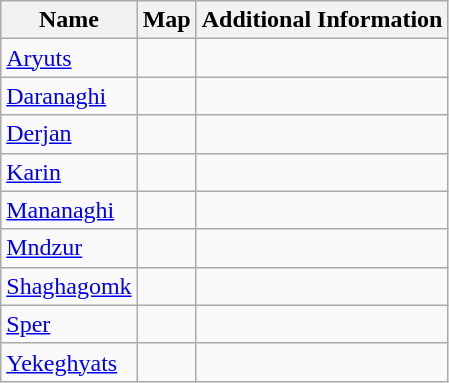<table class="wikitable">
<tr>
<th>Name</th>
<th>Map</th>
<th>Additional Information</th>
</tr>
<tr>
<td><a href='#'>Aryuts</a></td>
<td></td>
<td></td>
</tr>
<tr>
<td><a href='#'>Daranaghi</a></td>
<td></td>
<td></td>
</tr>
<tr>
<td><a href='#'>Derjan</a></td>
<td></td>
<td></td>
</tr>
<tr>
<td><a href='#'>Karin</a></td>
<td></td>
<td></td>
</tr>
<tr>
<td><a href='#'>Mananaghi</a></td>
<td></td>
<td></td>
</tr>
<tr>
<td><a href='#'>Mndzur</a></td>
<td></td>
<td></td>
</tr>
<tr>
<td><a href='#'>Shaghagomk</a></td>
<td></td>
<td></td>
</tr>
<tr>
<td><a href='#'>Sper</a></td>
<td></td>
<td></td>
</tr>
<tr>
<td><a href='#'>Yekeghyats</a></td>
<td></td>
<td></td>
</tr>
</table>
